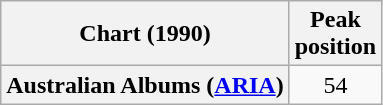<table class="wikitable plainrowheaders">
<tr>
<th scope="col">Chart (1990)</th>
<th>Peak<br>position</th>
</tr>
<tr>
<th scope="row">Australian Albums (<a href='#'>ARIA</a>)</th>
<td style="text-align:center;">54</td>
</tr>
</table>
